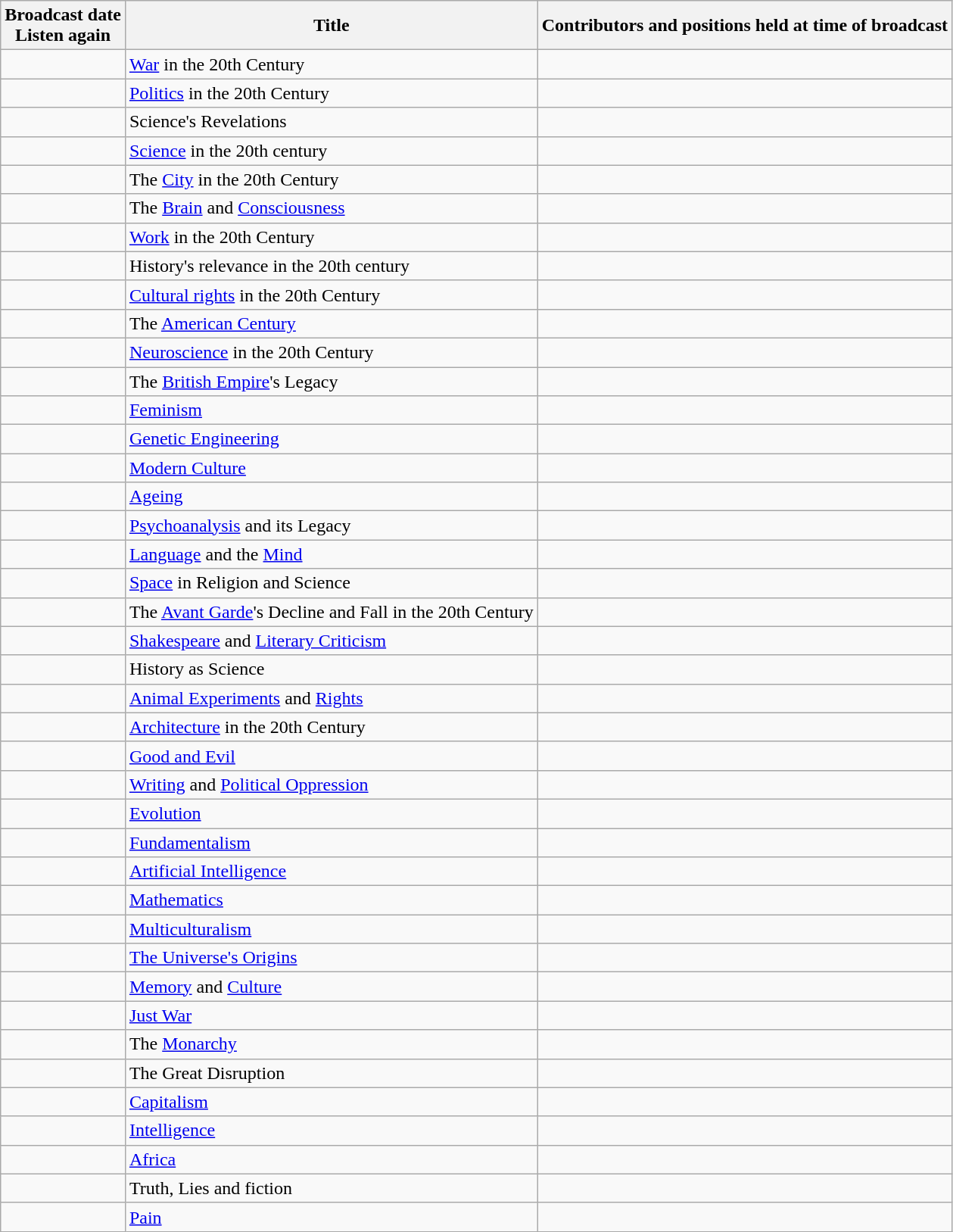<table class="wikitable">
<tr>
<th>Broadcast date <br> Listen again</th>
<th>Title</th>
<th>Contributors and positions held at time of broadcast</th>
</tr>
<tr>
<td></td>
<td><a href='#'>War</a> in the 20th Century</td>
<td></td>
</tr>
<tr>
<td></td>
<td><a href='#'>Politics</a> in the 20th Century</td>
<td></td>
</tr>
<tr>
<td></td>
<td>Science's Revelations</td>
<td></td>
</tr>
<tr>
<td></td>
<td><a href='#'>Science</a> in the 20th century</td>
<td></td>
</tr>
<tr>
<td></td>
<td>The <a href='#'>City</a> in the 20th Century</td>
<td></td>
</tr>
<tr>
<td></td>
<td>The <a href='#'>Brain</a> and <a href='#'>Consciousness</a></td>
<td></td>
</tr>
<tr>
<td></td>
<td><a href='#'>Work</a> in the 20th Century</td>
<td></td>
</tr>
<tr>
<td></td>
<td>History's relevance in the 20th century</td>
<td></td>
</tr>
<tr>
<td></td>
<td><a href='#'>Cultural rights</a> in the 20th Century</td>
<td></td>
</tr>
<tr>
<td></td>
<td>The <a href='#'>American Century</a></td>
<td></td>
</tr>
<tr>
<td></td>
<td><a href='#'>Neuroscience</a> in the 20th Century</td>
<td></td>
</tr>
<tr>
<td></td>
<td>The <a href='#'>British Empire</a>'s Legacy</td>
<td></td>
</tr>
<tr>
<td></td>
<td><a href='#'>Feminism</a></td>
<td></td>
</tr>
<tr>
<td></td>
<td><a href='#'>Genetic Engineering</a></td>
<td></td>
</tr>
<tr>
<td></td>
<td><a href='#'>Modern Culture</a></td>
<td></td>
</tr>
<tr>
<td></td>
<td><a href='#'>Ageing</a></td>
<td></td>
</tr>
<tr>
<td></td>
<td><a href='#'>Psychoanalysis</a> and its Legacy</td>
<td></td>
</tr>
<tr>
<td></td>
<td><a href='#'>Language</a> and the <a href='#'>Mind</a></td>
<td></td>
</tr>
<tr>
<td></td>
<td><a href='#'>Space</a> in Religion and Science</td>
<td></td>
</tr>
<tr>
<td></td>
<td>The <a href='#'>Avant Garde</a>'s Decline and Fall in the 20th Century</td>
<td></td>
</tr>
<tr>
<td></td>
<td><a href='#'>Shakespeare</a> and <a href='#'>Literary Criticism</a></td>
<td></td>
</tr>
<tr>
<td></td>
<td>History as Science</td>
<td></td>
</tr>
<tr>
<td></td>
<td><a href='#'>Animal Experiments</a> and <a href='#'>Rights</a></td>
<td></td>
</tr>
<tr>
<td></td>
<td><a href='#'>Architecture</a> in the 20th Century</td>
<td></td>
</tr>
<tr>
<td></td>
<td><a href='#'>Good and Evil</a></td>
<td></td>
</tr>
<tr>
<td></td>
<td><a href='#'>Writing</a> and <a href='#'>Political Oppression</a></td>
<td></td>
</tr>
<tr>
<td></td>
<td><a href='#'>Evolution</a></td>
<td></td>
</tr>
<tr>
<td></td>
<td><a href='#'>Fundamentalism</a></td>
<td></td>
</tr>
<tr>
<td></td>
<td><a href='#'>Artificial Intelligence</a></td>
<td></td>
</tr>
<tr>
<td></td>
<td><a href='#'>Mathematics</a></td>
<td></td>
</tr>
<tr>
<td></td>
<td><a href='#'>Multiculturalism</a></td>
<td></td>
</tr>
<tr>
<td></td>
<td><a href='#'>The Universe's Origins</a></td>
<td></td>
</tr>
<tr>
<td></td>
<td><a href='#'>Memory</a> and <a href='#'>Culture</a></td>
<td></td>
</tr>
<tr>
<td></td>
<td><a href='#'>Just War</a></td>
<td></td>
</tr>
<tr>
<td></td>
<td>The <a href='#'>Monarchy</a></td>
<td></td>
</tr>
<tr>
<td></td>
<td>The Great Disruption</td>
<td></td>
</tr>
<tr>
<td></td>
<td><a href='#'>Capitalism</a></td>
<td></td>
</tr>
<tr>
<td></td>
<td><a href='#'>Intelligence</a></td>
<td></td>
</tr>
<tr>
<td></td>
<td><a href='#'>Africa</a></td>
<td></td>
</tr>
<tr>
<td></td>
<td>Truth, Lies and fiction</td>
<td></td>
</tr>
<tr>
<td></td>
<td><a href='#'>Pain</a></td>
<td></td>
</tr>
</table>
